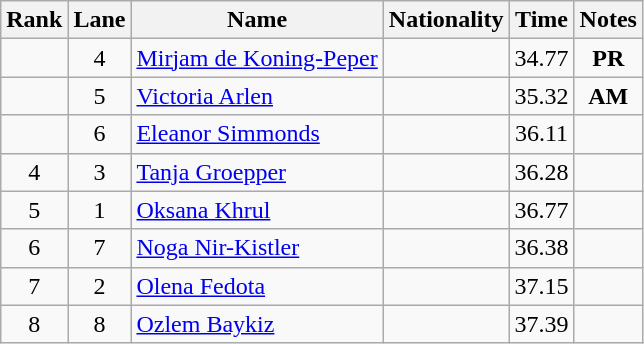<table class="wikitable">
<tr>
<th>Rank</th>
<th>Lane</th>
<th>Name</th>
<th>Nationality</th>
<th>Time</th>
<th>Notes</th>
</tr>
<tr>
<td align=center></td>
<td align=center>4</td>
<td><a href='#'>Mirjam de Koning-Peper</a></td>
<td></td>
<td align=center>34.77</td>
<td align=center><strong>PR</strong></td>
</tr>
<tr>
<td align=center></td>
<td align=center>5</td>
<td><a href='#'>Victoria Arlen</a></td>
<td></td>
<td align=center>35.32</td>
<td align=center><strong>AM</strong></td>
</tr>
<tr>
<td align=center></td>
<td align=center>6</td>
<td><a href='#'>Eleanor Simmonds</a></td>
<td></td>
<td align=center>36.11</td>
<td align=center></td>
</tr>
<tr>
<td align=center>4</td>
<td align=center>3</td>
<td><a href='#'>Tanja Groepper</a></td>
<td></td>
<td align=center>36.28</td>
<td align=center></td>
</tr>
<tr>
<td align=center>5</td>
<td align=center>1</td>
<td><a href='#'>Oksana Khrul</a></td>
<td></td>
<td align=center>36.77</td>
<td align=center></td>
</tr>
<tr>
<td align=center>6</td>
<td align=center>7</td>
<td><a href='#'>Noga Nir-Kistler</a></td>
<td></td>
<td align=center>36.38</td>
<td align=center></td>
</tr>
<tr>
<td align=center>7</td>
<td align=center>2</td>
<td><a href='#'>Olena Fedota</a></td>
<td></td>
<td align=center>37.15</td>
<td align=center></td>
</tr>
<tr>
<td align=center>8</td>
<td align=center>8</td>
<td><a href='#'>Ozlem Baykiz</a></td>
<td></td>
<td align=center>37.39</td>
<td align=center></td>
</tr>
</table>
